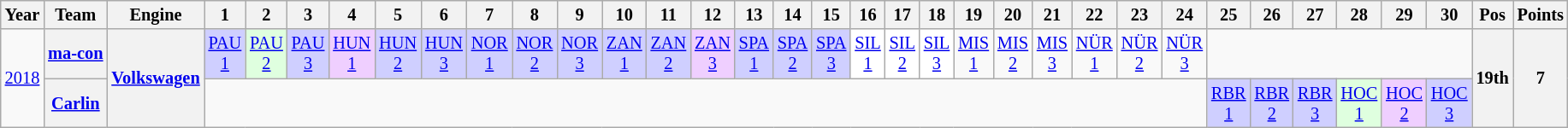<table class="wikitable" style="text-align:center; font-size:85%">
<tr>
<th>Year</th>
<th>Team</th>
<th>Engine</th>
<th>1</th>
<th>2</th>
<th>3</th>
<th>4</th>
<th>5</th>
<th>6</th>
<th>7</th>
<th>8</th>
<th>9</th>
<th>10</th>
<th>11</th>
<th>12</th>
<th>13</th>
<th>14</th>
<th>15</th>
<th>16</th>
<th>17</th>
<th>18</th>
<th>19</th>
<th>20</th>
<th>21</th>
<th>22</th>
<th>23</th>
<th>24</th>
<th>25</th>
<th>26</th>
<th>27</th>
<th>28</th>
<th>29</th>
<th>30</th>
<th>Pos</th>
<th>Points</th>
</tr>
<tr>
<td rowspan="2"><a href='#'>2018</a></td>
<th nowrap><a href='#'>ma-con</a></th>
<th rowspan="2"><a href='#'>Volkswagen</a></th>
<td style="background:#CFCFFF;"><a href='#'>PAU<br>1</a><br></td>
<td style="background:#DFFFDF;"><a href='#'>PAU<br>2</a><br></td>
<td style="background:#CFCFFF;"><a href='#'>PAU<br>3</a><br></td>
<td style="background:#EFCFFF;"><a href='#'>HUN<br>1</a><br></td>
<td style="background:#CFCFFF;"><a href='#'>HUN<br>2</a><br></td>
<td style="background:#CFCFFF;"><a href='#'>HUN<br>3</a><br></td>
<td style="background:#CFCFFF;"><a href='#'>NOR<br>1</a><br></td>
<td style="background:#CFCFFF;"><a href='#'>NOR<br>2</a><br></td>
<td style="background:#CFCFFF;"><a href='#'>NOR<br>3</a><br></td>
<td style="background:#CFCFFF;"><a href='#'>ZAN<br>1</a><br></td>
<td style="background:#CFCFFF;"><a href='#'>ZAN<br>2</a><br></td>
<td style="background:#EFCFFF;"><a href='#'>ZAN<br>3</a><br></td>
<td style="background:#CFCFFF;"><a href='#'>SPA<br>1</a><br></td>
<td style="background:#CFCFFF;"><a href='#'>SPA<br>2</a><br></td>
<td style="background:#CFCFFF;"><a href='#'>SPA<br>3</a><br></td>
<td style="background:#FFFFFF;"><a href='#'>SIL<br>1</a><br></td>
<td style="background:#FFFFFF;"><a href='#'>SIL<br>2</a><br></td>
<td style="background:#FFFFFF;"><a href='#'>SIL<br>3</a><br></td>
<td style="background:#;"><a href='#'>MIS<br>1</a></td>
<td style="background:#;"><a href='#'>MIS<br>2</a></td>
<td style="background:#;"><a href='#'>MIS<br>3</a></td>
<td style="background:#;"><a href='#'>NÜR<br>1</a></td>
<td style="background:#;"><a href='#'>NÜR<br>2</a></td>
<td style="background:#;"><a href='#'>NÜR<br>3</a></td>
<td colspan=6></td>
<th rowspan="2">19th</th>
<th rowspan="2">7</th>
</tr>
<tr>
<th><a href='#'>Carlin</a></th>
<td colspan=24></td>
<td style="background:#CFCFFF;"><a href='#'>RBR<br>1</a><br></td>
<td style="background:#CFCFFF;"><a href='#'>RBR<br>2</a><br></td>
<td style="background:#CFCFFF;"><a href='#'>RBR<br>3</a><br></td>
<td style="background:#DFFFDF;"><a href='#'>HOC<br>1</a><br></td>
<td style="background:#EFCFFF;"><a href='#'>HOC<br>2</a><br></td>
<td style="background:#CFCFFF;"><a href='#'>HOC<br>3</a><br></td>
</tr>
</table>
